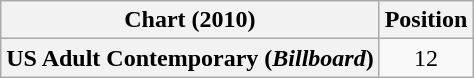<table class="wikitable plainrowheaders" style="text-align:center">
<tr>
<th scope="col">Chart (2010)</th>
<th scope="col">Position</th>
</tr>
<tr>
<th scope="row">US Adult Contemporary (<em>Billboard</em>)</th>
<td style="text-align:center;">12</td>
</tr>
</table>
